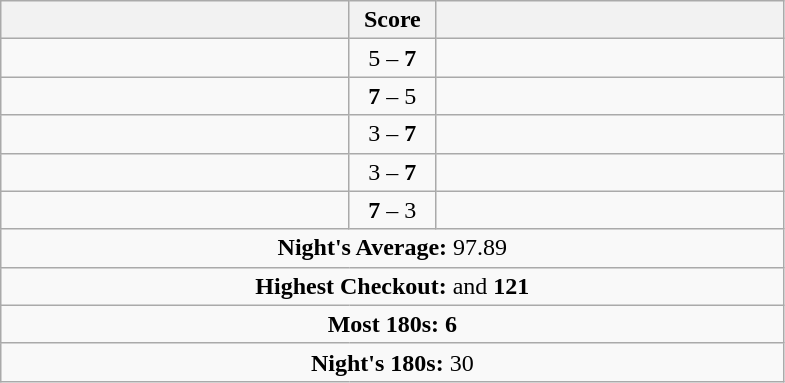<table class=wikitable style="text-align:center">
<tr>
<th width=225></th>
<th width=50>Score</th>
<th width=225></th>
</tr>
<tr align=left>
<td align=right></td>
<td align=center>5 – <strong>7</strong></td>
<td></td>
</tr>
<tr align=left>
<td align=right></td>
<td align=center><strong>7</strong> – 5</td>
<td></td>
</tr>
<tr align=left>
<td align=right></td>
<td align=center>3 – <strong>7</strong></td>
<td></td>
</tr>
<tr align=left>
<td align=right></td>
<td align=center>3 – <strong>7</strong></td>
<td></td>
</tr>
<tr align=left>
<td align=right></td>
<td align=center><strong>7</strong> –  3</td>
<td></td>
</tr>
<tr align=center>
<td colspan="3"><strong>Night's Average:</strong> 97.89</td>
</tr>
<tr align=center>
<td colspan="3"><strong>Highest Checkout:</strong>  and  <strong>121</strong></td>
</tr>
<tr align=center>
<td colspan="3"><strong>Most 180s:</strong>  <strong>6</strong></td>
</tr>
<tr align=center>
<td colspan="3"><strong>Night's 180s:</strong> 30</td>
</tr>
</table>
